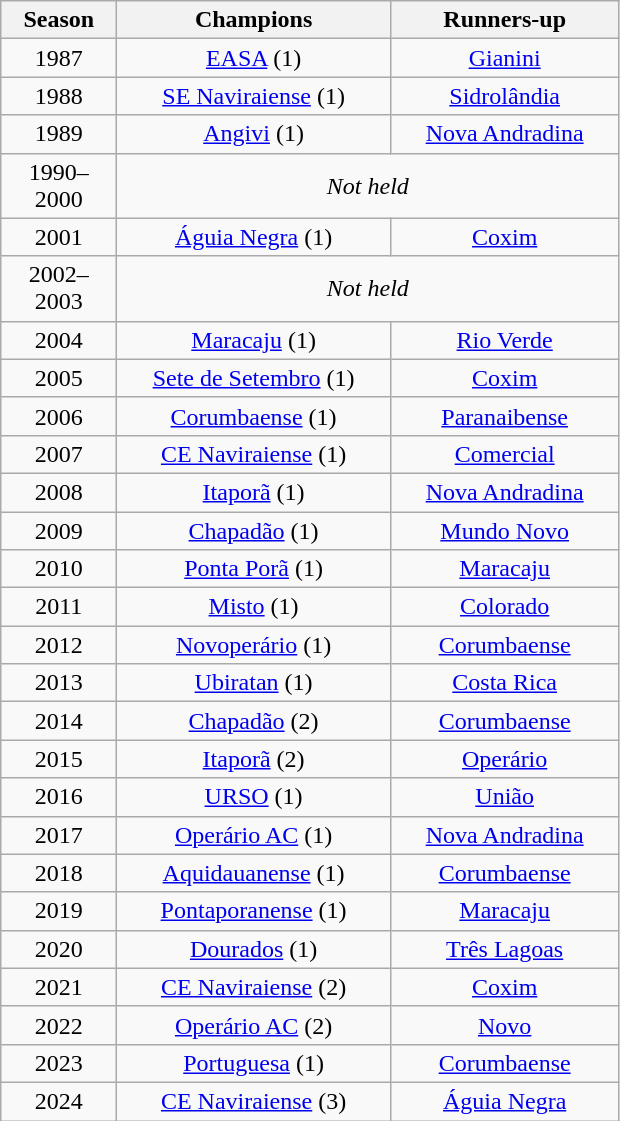<table class="wikitable" style="text-align:center; margin-left:1em;">
<tr>
<th style="width:70px">Season</th>
<th style="width:175px">Champions</th>
<th style="width:145px">Runners-up</th>
</tr>
<tr>
<td>1987</td>
<td><a href='#'>EASA</a> (1)</td>
<td><a href='#'>Gianini</a></td>
</tr>
<tr>
<td>1988</td>
<td><a href='#'>SE Naviraiense</a> (1)</td>
<td><a href='#'>Sidrolândia</a></td>
</tr>
<tr>
<td>1989</td>
<td><a href='#'>Angivi</a> (1)</td>
<td><a href='#'>Nova Andradina</a></td>
</tr>
<tr>
<td>1990–2000</td>
<td colspan=2><em>Not held</em></td>
</tr>
<tr>
<td>2001</td>
<td><a href='#'>Águia Negra</a> (1)</td>
<td><a href='#'>Coxim</a></td>
</tr>
<tr>
<td>2002–2003</td>
<td colspan=2><em>Not held</em></td>
</tr>
<tr>
<td>2004</td>
<td><a href='#'>Maracaju</a> (1)</td>
<td><a href='#'>Rio Verde</a></td>
</tr>
<tr>
<td>2005</td>
<td><a href='#'>Sete de Setembro</a> (1)</td>
<td><a href='#'>Coxim</a></td>
</tr>
<tr>
<td>2006</td>
<td><a href='#'>Corumbaense</a> (1)</td>
<td><a href='#'>Paranaibense</a></td>
</tr>
<tr>
<td>2007</td>
<td><a href='#'>CE Naviraiense</a> (1)</td>
<td><a href='#'>Comercial</a></td>
</tr>
<tr>
<td>2008</td>
<td><a href='#'>Itaporã</a> (1)</td>
<td><a href='#'>Nova Andradina</a></td>
</tr>
<tr>
<td>2009</td>
<td><a href='#'>Chapadão</a> (1)</td>
<td><a href='#'>Mundo Novo</a></td>
</tr>
<tr>
<td>2010</td>
<td><a href='#'>Ponta Porã</a> (1)</td>
<td><a href='#'>Maracaju</a></td>
</tr>
<tr>
<td>2011</td>
<td><a href='#'>Misto</a> (1)</td>
<td><a href='#'>Colorado</a></td>
</tr>
<tr>
<td>2012</td>
<td><a href='#'>Novoperário</a> (1)</td>
<td><a href='#'>Corumbaense</a></td>
</tr>
<tr>
<td>2013</td>
<td><a href='#'>Ubiratan</a> (1)</td>
<td><a href='#'>Costa Rica</a></td>
</tr>
<tr>
<td>2014</td>
<td><a href='#'>Chapadão</a> (2)</td>
<td><a href='#'>Corumbaense</a></td>
</tr>
<tr>
<td>2015</td>
<td><a href='#'>Itaporã</a> (2)</td>
<td><a href='#'>Operário</a></td>
</tr>
<tr>
<td>2016</td>
<td><a href='#'>URSO</a> (1)</td>
<td><a href='#'>União</a></td>
</tr>
<tr>
<td>2017</td>
<td><a href='#'>Operário AC</a> (1)</td>
<td><a href='#'>Nova Andradina</a></td>
</tr>
<tr>
<td>2018</td>
<td><a href='#'>Aquidauanense</a> (1)</td>
<td><a href='#'>Corumbaense</a></td>
</tr>
<tr>
<td>2019</td>
<td><a href='#'>Pontaporanense</a> (1)</td>
<td><a href='#'>Maracaju</a></td>
</tr>
<tr>
<td>2020</td>
<td><a href='#'>Dourados</a> (1)</td>
<td><a href='#'>Três Lagoas</a></td>
</tr>
<tr>
<td>2021</td>
<td><a href='#'>CE Naviraiense</a> (2)</td>
<td><a href='#'>Coxim</a></td>
</tr>
<tr>
<td>2022</td>
<td><a href='#'>Operário AC</a> (2)</td>
<td><a href='#'>Novo</a></td>
</tr>
<tr>
<td>2023</td>
<td><a href='#'>Portuguesa</a> (1)</td>
<td><a href='#'>Corumbaense</a></td>
</tr>
<tr>
<td>2024</td>
<td><a href='#'>CE Naviraiense</a> (3)</td>
<td><a href='#'>Águia Negra</a></td>
</tr>
</table>
